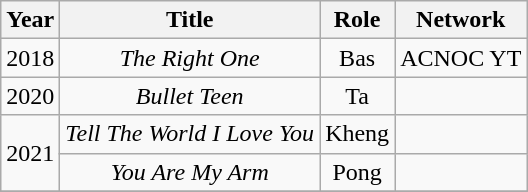<table class="wikitable">
<tr>
<th>Year</th>
<th>Title</th>
<th>Role</th>
<th>Network</th>
</tr>
<tr>
<td align = "center">2018</td>
<td align = "center"><em>The Right One</em></td>
<td align = "center">Bas</td>
<td align = "center">ACNOC YT</td>
</tr>
<tr>
<td align = "center">2020</td>
<td align = "center"><em>Bullet Teen</em></td>
<td align = "center">Ta</td>
<td></td>
</tr>
<tr>
<td rowspan = 2 align = "center">2021</td>
<td align = "center"><em>Tell The World I Love You</em></td>
<td align = "center">Kheng</td>
<td></td>
</tr>
<tr>
<td align = "center"><em>You Are My Arm</em></td>
<td align = "center">Pong</td>
<td></td>
</tr>
<tr>
</tr>
</table>
